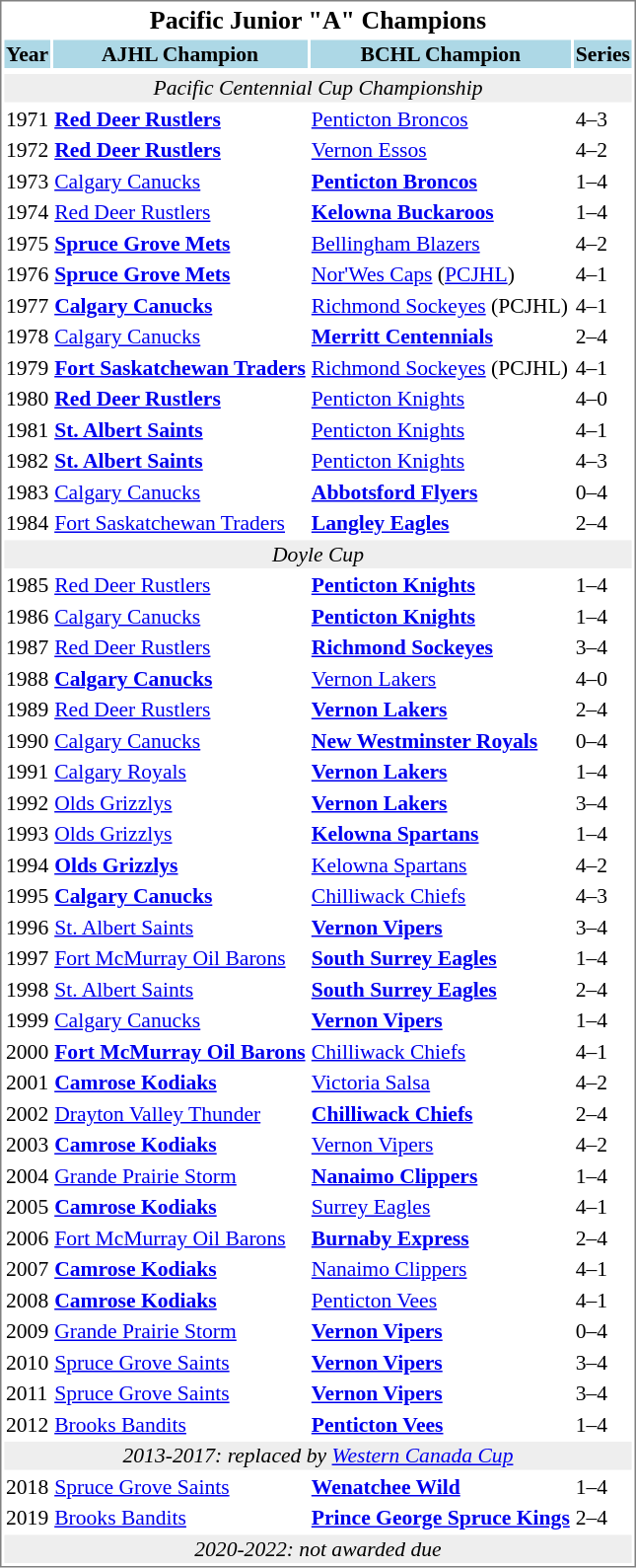<table cellpadding="0">
<tr align="left" style="vertical-align: top">
<td></td>
<td><br><table cellpadding="1" style="font-size: 90%; border: 1px solid gray;">
<tr align="center" style="font-size: larger;">
<td colspan=5><strong>Pacific Junior "A" Champions</strong></td>
</tr>
<tr style="background:lightblue;">
<th style=>Year</th>
<th style= width="185">AJHL Champion</th>
<th style= width="185">BCHL Champion</th>
<th style=>Series</th>
</tr>
<tr align="center" style="vertical-align: middle;" style="background:lightblue;">
</tr>
<tr align="center" bgcolor="#eeeeee">
<td colspan="4"><em>Pacific Centennial Cup Championship</em></td>
</tr>
<tr bgcolor=>
<td>1971</td>
<td><strong><a href='#'>Red Deer Rustlers</a></strong></td>
<td><a href='#'>Penticton Broncos</a></td>
<td>4–3</td>
</tr>
<tr bgcolor=>
<td>1972</td>
<td><strong><a href='#'>Red Deer Rustlers</a></strong></td>
<td><a href='#'>Vernon Essos</a></td>
<td>4–2</td>
</tr>
<tr bgcolor=>
<td>1973</td>
<td><a href='#'>Calgary Canucks</a></td>
<td><strong><a href='#'>Penticton Broncos</a></strong></td>
<td>1–4</td>
</tr>
<tr bgcolor=>
<td>1974</td>
<td><a href='#'>Red Deer Rustlers</a></td>
<td><strong><a href='#'>Kelowna Buckaroos</a></strong></td>
<td>1–4</td>
</tr>
<tr bgcolor=>
<td>1975</td>
<td><strong><a href='#'>Spruce Grove Mets</a></strong></td>
<td><a href='#'>Bellingham Blazers</a></td>
<td>4–2</td>
</tr>
<tr bgcolor=>
<td>1976</td>
<td><strong><a href='#'>Spruce Grove Mets</a></strong></td>
<td><a href='#'>Nor'Wes Caps</a> (<a href='#'>PCJHL</a>)</td>
<td>4–1</td>
</tr>
<tr bgcolor=>
<td>1977</td>
<td><strong><a href='#'>Calgary Canucks</a></strong></td>
<td><a href='#'>Richmond Sockeyes</a> (PCJHL)</td>
<td>4–1</td>
</tr>
<tr bgcolor=>
<td>1978</td>
<td><a href='#'>Calgary Canucks</a></td>
<td><strong><a href='#'>Merritt Centennials</a></strong></td>
<td>2–4</td>
</tr>
<tr bgcolor=>
<td>1979</td>
<td><strong><a href='#'>Fort Saskatchewan Traders</a></strong></td>
<td><a href='#'>Richmond Sockeyes</a> (PCJHL)</td>
<td>4–1</td>
</tr>
<tr bgcolor=>
<td>1980</td>
<td><strong><a href='#'>Red Deer Rustlers</a></strong></td>
<td><a href='#'>Penticton Knights</a></td>
<td>4–0</td>
</tr>
<tr bgcolor=>
<td>1981</td>
<td><strong><a href='#'>St. Albert Saints</a></strong></td>
<td><a href='#'>Penticton Knights</a></td>
<td>4–1</td>
</tr>
<tr bgcolor=>
<td>1982</td>
<td><strong><a href='#'>St. Albert Saints</a></strong></td>
<td><a href='#'>Penticton Knights</a></td>
<td>4–3</td>
</tr>
<tr bgcolor=>
<td>1983</td>
<td><a href='#'>Calgary Canucks</a></td>
<td><strong><a href='#'>Abbotsford Flyers</a></strong></td>
<td>0–4</td>
</tr>
<tr bgcolor=>
<td>1984</td>
<td><a href='#'>Fort Saskatchewan Traders</a></td>
<td><strong><a href='#'>Langley Eagles</a></strong></td>
<td>2–4</td>
</tr>
<tr align="center" bgcolor="#eeeeee">
<td colspan="4"><em>Doyle Cup</em></td>
</tr>
<tr bgcolor=>
<td>1985</td>
<td><a href='#'>Red Deer Rustlers</a></td>
<td><strong><a href='#'>Penticton Knights</a></strong></td>
<td>1–4</td>
</tr>
<tr bgcolor=>
<td>1986</td>
<td><a href='#'>Calgary Canucks</a></td>
<td><strong><a href='#'>Penticton Knights</a></strong></td>
<td>1–4</td>
</tr>
<tr bgcolor=>
<td>1987</td>
<td><a href='#'>Red Deer Rustlers</a></td>
<td><strong><a href='#'>Richmond Sockeyes</a></strong></td>
<td>3–4</td>
</tr>
<tr bgcolor=>
<td>1988</td>
<td><strong><a href='#'>Calgary Canucks</a></strong></td>
<td><a href='#'>Vernon Lakers</a></td>
<td>4–0</td>
</tr>
<tr bgcolor=>
<td>1989</td>
<td><a href='#'>Red Deer Rustlers</a></td>
<td><strong><a href='#'>Vernon Lakers</a></strong></td>
<td>2–4</td>
</tr>
<tr bgcolor=>
<td>1990</td>
<td><a href='#'>Calgary Canucks</a></td>
<td><strong><a href='#'>New Westminster Royals</a></strong></td>
<td>0–4</td>
</tr>
<tr bgcolor=>
<td>1991</td>
<td><a href='#'>Calgary Royals</a></td>
<td><strong><a href='#'>Vernon Lakers</a></strong></td>
<td>1–4</td>
</tr>
<tr bgcolor=>
<td>1992</td>
<td><a href='#'>Olds Grizzlys</a></td>
<td><strong><a href='#'>Vernon Lakers</a></strong></td>
<td>3–4</td>
</tr>
<tr bgcolor=>
<td>1993</td>
<td><a href='#'>Olds Grizzlys</a></td>
<td><strong><a href='#'>Kelowna Spartans</a></strong></td>
<td>1–4</td>
</tr>
<tr bgcolor=>
<td>1994</td>
<td><strong><a href='#'>Olds Grizzlys</a></strong></td>
<td><a href='#'>Kelowna Spartans</a></td>
<td>4–2</td>
</tr>
<tr bgcolor=>
<td>1995</td>
<td><strong><a href='#'>Calgary Canucks</a></strong></td>
<td><a href='#'>Chilliwack Chiefs</a></td>
<td>4–3</td>
</tr>
<tr bgcolor=>
<td>1996</td>
<td><a href='#'>St. Albert Saints</a></td>
<td><strong><a href='#'>Vernon Vipers</a></strong></td>
<td>3–4</td>
</tr>
<tr bgcolor=>
<td>1997</td>
<td><a href='#'>Fort McMurray Oil Barons</a></td>
<td><strong><a href='#'>South Surrey Eagles</a></strong></td>
<td>1–4</td>
</tr>
<tr bgcolor=>
<td>1998</td>
<td><a href='#'>St. Albert Saints</a></td>
<td><strong><a href='#'>South Surrey Eagles</a></strong></td>
<td>2–4</td>
</tr>
<tr bgcolor=>
<td>1999</td>
<td><a href='#'>Calgary Canucks</a></td>
<td><strong><a href='#'>Vernon Vipers</a></strong></td>
<td>1–4</td>
</tr>
<tr bgcolor=>
<td>2000</td>
<td><strong><a href='#'>Fort McMurray Oil Barons</a></strong></td>
<td><a href='#'>Chilliwack Chiefs</a></td>
<td>4–1</td>
</tr>
<tr bgcolor=>
<td>2001</td>
<td><strong><a href='#'>Camrose Kodiaks</a></strong></td>
<td><a href='#'>Victoria Salsa</a></td>
<td>4–2</td>
</tr>
<tr bgcolor=>
<td>2002</td>
<td><a href='#'>Drayton Valley Thunder</a></td>
<td><strong><a href='#'>Chilliwack Chiefs</a></strong></td>
<td>2–4</td>
</tr>
<tr bgcolor=>
<td>2003</td>
<td><strong><a href='#'>Camrose Kodiaks</a></strong></td>
<td><a href='#'>Vernon Vipers</a></td>
<td>4–2</td>
</tr>
<tr bgcolor=>
<td>2004</td>
<td><a href='#'>Grande Prairie Storm</a></td>
<td><strong><a href='#'>Nanaimo Clippers</a></strong></td>
<td>1–4</td>
</tr>
<tr bgcolor=>
<td>2005</td>
<td><strong><a href='#'>Camrose Kodiaks</a></strong></td>
<td><a href='#'>Surrey Eagles</a></td>
<td>4–1</td>
</tr>
<tr bgcolor=>
<td>2006</td>
<td><a href='#'>Fort McMurray Oil Barons</a></td>
<td><strong><a href='#'>Burnaby Express</a></strong></td>
<td>2–4</td>
</tr>
<tr bgcolor=>
<td>2007</td>
<td><strong><a href='#'>Camrose Kodiaks</a></strong></td>
<td><a href='#'>Nanaimo Clippers</a></td>
<td>4–1</td>
</tr>
<tr bgcolor=>
<td>2008</td>
<td><strong><a href='#'>Camrose Kodiaks</a></strong></td>
<td><a href='#'>Penticton Vees</a></td>
<td>4–1</td>
</tr>
<tr bgcolor=>
<td>2009</td>
<td><a href='#'>Grande Prairie Storm</a></td>
<td><strong><a href='#'>Vernon Vipers</a></strong></td>
<td>0–4</td>
</tr>
<tr bgcolor=>
<td>2010</td>
<td><a href='#'>Spruce Grove Saints</a></td>
<td><strong><a href='#'>Vernon Vipers</a></strong></td>
<td>3–4</td>
</tr>
<tr bgcolor=>
<td>2011</td>
<td><a href='#'>Spruce Grove Saints</a></td>
<td><strong><a href='#'>Vernon Vipers</a></strong></td>
<td>3–4</td>
</tr>
<tr>
<td>2012</td>
<td><a href='#'>Brooks Bandits</a></td>
<td><strong><a href='#'>Penticton Vees</a></strong></td>
<td>1–4</td>
</tr>
<tr align="center" bgcolor="#eeeeee">
<td colspan="4"><em>2013-2017: replaced by <a href='#'>Western Canada Cup</a></em></td>
</tr>
<tr bgcolor=>
<td>2018</td>
<td><a href='#'>Spruce Grove Saints</a></td>
<td><strong><a href='#'>Wenatchee Wild</a></strong></td>
<td>1–4</td>
</tr>
<tr>
<td>2019</td>
<td><a href='#'>Brooks Bandits</a></td>
<td><strong><a href='#'>Prince George Spruce Kings</a></strong></td>
<td>2–4</td>
</tr>
<tr align="center" bgcolor="#eeeeee">
<td colspan=4 align=center rowspan=2><em>2020-2022: not awarded due</td>
</tr>
</table>
</td>
</tr>
</table>
